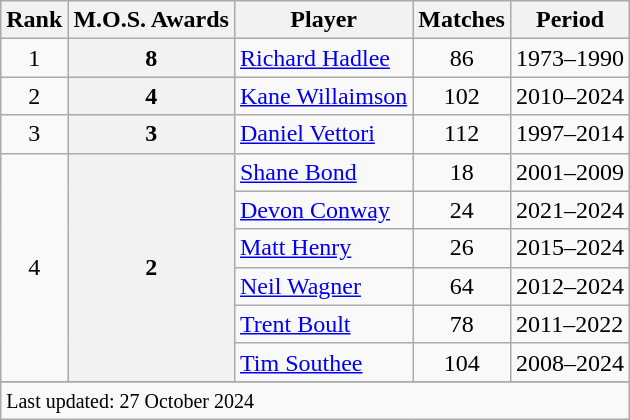<table class="wikitable plainrowheaders sortable">
<tr>
<th scope=col>Rank</th>
<th scope=col>M.O.S. Awards</th>
<th scope=col>Player</th>
<th scope=col>Matches</th>
<th scope=col>Period</th>
</tr>
<tr>
<td align=center>1</td>
<th scope=row style=text-align:center;>8</th>
<td><a href='#'>Richard Hadlee</a></td>
<td align=center>86</td>
<td>1973–1990</td>
</tr>
<tr>
<td align="center">2</td>
<th scope="row" style="text-align:center;">4</th>
<td><a href='#'>Kane Willaimson</a></td>
<td align="center">102</td>
<td>2010–2024</td>
</tr>
<tr>
<td align="center">3</td>
<th scope="row" style="text-align:center;">3</th>
<td><a href='#'>Daniel Vettori</a></td>
<td align=center>112</td>
<td>1997–2014</td>
</tr>
<tr>
<td rowspan=6 align="center">4</td>
<th rowspan=6 scope="row" style="text-align:center;">2</th>
<td><a href='#'>Shane Bond</a></td>
<td align="center">18</td>
<td>2001–2009</td>
</tr>
<tr>
<td><a href='#'>Devon Conway</a></td>
<td align=center>24</td>
<td>2021–2024</td>
</tr>
<tr>
<td><a href='#'>Matt Henry</a></td>
<td align=center>26</td>
<td>2015–2024</td>
</tr>
<tr>
<td><a href='#'>Neil Wagner</a></td>
<td align="center">64</td>
<td>2012–2024</td>
</tr>
<tr>
<td><a href='#'>Trent Boult</a></td>
<td align="center">78</td>
<td>2011–2022</td>
</tr>
<tr>
<td><a href='#'>Tim Southee</a></td>
<td align="center">104</td>
<td>2008–2024</td>
</tr>
<tr>
</tr>
<tr class=sortbottom>
<td colspan=5><small>Last updated: 27 October 2024</small></td>
</tr>
</table>
